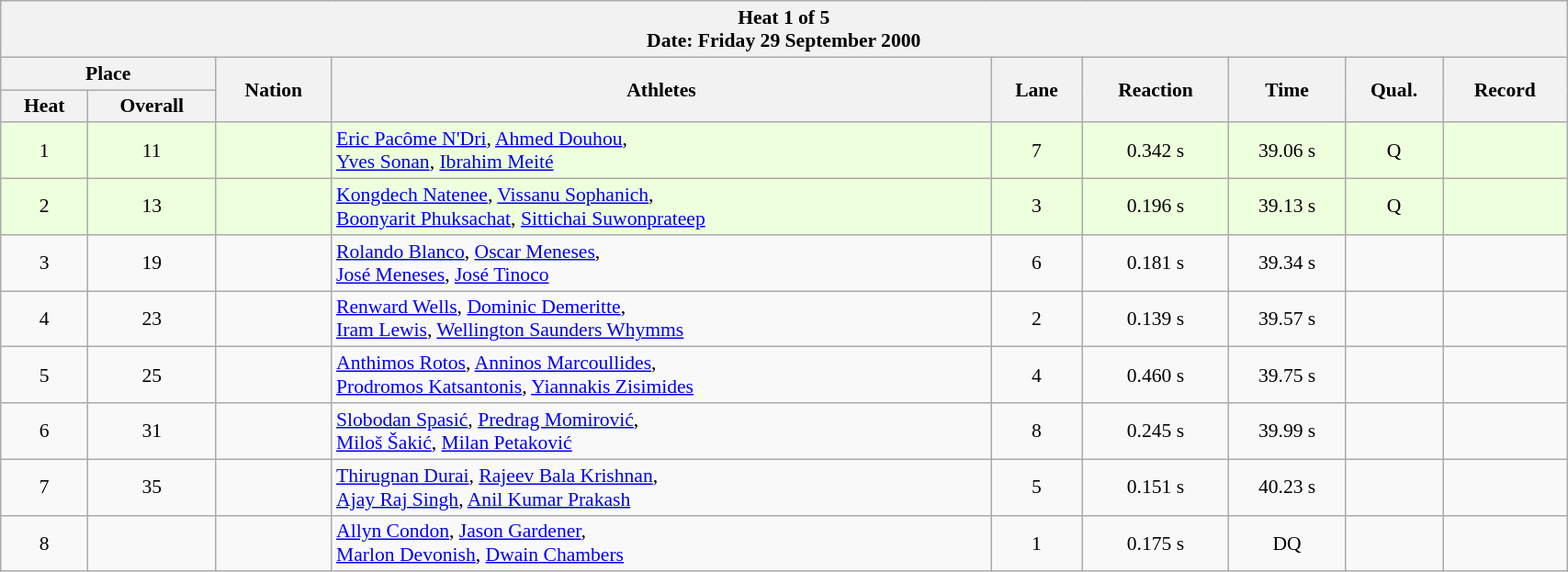<table class="wikitable sortable" style="font-size:90%" width="90%">
<tr>
<th colspan=9>Heat 1 of 5 <br> Date: Friday 29 September 2000</th>
</tr>
<tr>
<th colspan=2>Place</th>
<th rowspan=2>Nation</th>
<th rowspan=2>Athletes</th>
<th rowspan=2>Lane</th>
<th rowspan=2>Reaction</th>
<th rowspan=2>Time</th>
<th rowspan=2>Qual.</th>
<th rowspan=2>Record</th>
</tr>
<tr>
<th>Heat</th>
<th>Overall</th>
</tr>
<tr bgcolor = "eeffdd">
<td align="center">1</td>
<td align="center">11</td>
<td align="left"></td>
<td align="left"><a href='#'>Eric Pacôme N'Dri</a>, <a href='#'>Ahmed Douhou</a>, <br> <a href='#'>Yves Sonan</a>, <a href='#'>Ibrahim Meité</a></td>
<td align="center">7</td>
<td align="center">0.342 s</td>
<td align="center">39.06 s</td>
<td align="center">Q</td>
<td align="center"></td>
</tr>
<tr bgcolor = "eeffdd">
<td align="center">2</td>
<td align="center">13</td>
<td align="left"></td>
<td align="left"><a href='#'>Kongdech Natenee</a>, <a href='#'>Vissanu Sophanich</a>, <br> <a href='#'>Boonyarit Phuksachat</a>, <a href='#'>Sittichai Suwonprateep</a></td>
<td align="center">3</td>
<td align="center">0.196 s</td>
<td align="center">39.13 s</td>
<td align="center">Q</td>
<td align="center"></td>
</tr>
<tr>
<td align="center">3</td>
<td align="center">19</td>
<td align="left"></td>
<td align="left"><a href='#'>Rolando Blanco</a>, <a href='#'>Oscar Meneses</a>, <br> <a href='#'>José Meneses</a>, <a href='#'>José Tinoco</a></td>
<td align="center">6</td>
<td align="center">0.181 s</td>
<td align="center">39.34 s</td>
<td align="center"></td>
<td align="center"></td>
</tr>
<tr>
<td align="center">4</td>
<td align="center">23</td>
<td align="left"></td>
<td align="left"><a href='#'>Renward Wells</a>, <a href='#'>Dominic Demeritte</a>, <br> <a href='#'>Iram Lewis</a>, <a href='#'>Wellington Saunders Whymms</a></td>
<td align="center">2</td>
<td align="center">0.139 s</td>
<td align="center">39.57 s</td>
<td align="center"></td>
<td align="center"></td>
</tr>
<tr>
<td align="center">5</td>
<td align="center">25</td>
<td align="left"></td>
<td align="left"><a href='#'>Anthimos Rotos</a>, <a href='#'>Anninos Marcoullides</a>, <br> <a href='#'>Prodromos Katsantonis</a>, <a href='#'>Yiannakis Zisimides</a></td>
<td align="center">4</td>
<td align="center">0.460 s</td>
<td align="center">39.75 s</td>
<td align="center"></td>
<td align="center"></td>
</tr>
<tr>
<td align="center">6</td>
<td align="center">31</td>
<td align="left"></td>
<td align="left"><a href='#'>Slobodan Spasić</a>, <a href='#'>Predrag Momirović</a>, <br> <a href='#'>Miloš Šakić</a>, <a href='#'>Milan Petaković</a></td>
<td align="center">8</td>
<td align="center">0.245 s</td>
<td align="center">39.99 s</td>
<td align="center"></td>
<td align="center"></td>
</tr>
<tr>
<td align="center">7</td>
<td align="center">35</td>
<td align="left"></td>
<td align="left"><a href='#'>Thirugnan Durai</a>, <a href='#'>Rajeev Bala Krishnan</a>, <br> <a href='#'>Ajay Raj Singh</a>, <a href='#'>Anil Kumar Prakash</a></td>
<td align="center">5</td>
<td align="center">0.151 s</td>
<td align="center">40.23 s</td>
<td align="center"></td>
<td align="center"></td>
</tr>
<tr>
<td align="center">8</td>
<td align="center"></td>
<td align="left"></td>
<td align="left"><a href='#'>Allyn Condon</a>, <a href='#'>Jason Gardener</a>, <br> <a href='#'>Marlon Devonish</a>, <a href='#'>Dwain Chambers</a></td>
<td align="center">1</td>
<td align="center">0.175 s</td>
<td align="center">DQ</td>
<td align="center"></td>
<td align="center"></td>
</tr>
</table>
